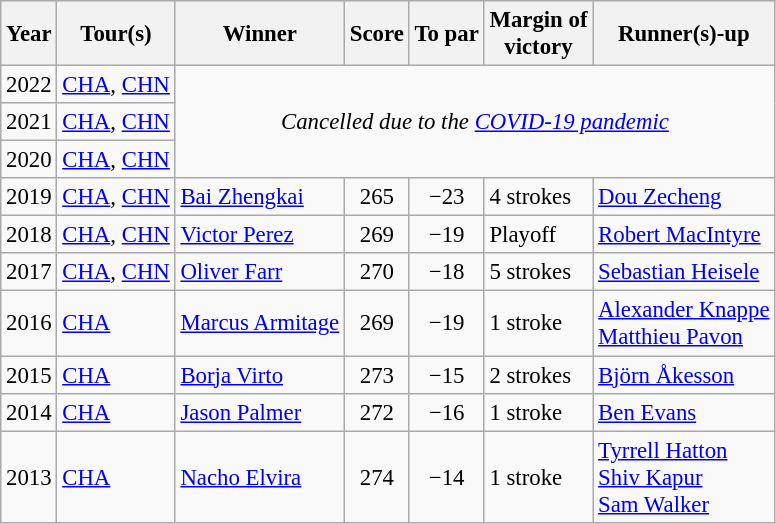<table class=wikitable style="font-size:95%">
<tr>
<th>Year</th>
<th>Tour(s)</th>
<th>Winner</th>
<th>Score</th>
<th>To par</th>
<th>Margin of<br>victory</th>
<th>Runner(s)-up</th>
</tr>
<tr>
<td>2022</td>
<td><a href='#'>CHA</a>, <a href='#'>CHN</a></td>
<td rowspan=3 colspan=6 align=center><em>Cancelled due to the <a href='#'>COVID-19 pandemic</a></em></td>
</tr>
<tr>
<td>2021</td>
<td><a href='#'>CHA</a>, <a href='#'>CHN</a></td>
</tr>
<tr>
<td>2020</td>
<td><a href='#'>CHA</a>, <a href='#'>CHN</a></td>
</tr>
<tr>
<td>2019</td>
<td><a href='#'>CHA</a>, <a href='#'>CHN</a></td>
<td> <a href='#'>Bai Zhengkai</a></td>
<td align=center>265</td>
<td align=center>−23</td>
<td>4 strokes</td>
<td> <a href='#'>Dou Zecheng</a></td>
</tr>
<tr>
<td>2018</td>
<td><a href='#'>CHA</a>, <a href='#'>CHN</a></td>
<td> <a href='#'>Victor Perez</a></td>
<td align=center>269</td>
<td align=center>−19</td>
<td>Playoff</td>
<td> <a href='#'>Robert MacIntyre</a></td>
</tr>
<tr>
<td>2017</td>
<td><a href='#'>CHA</a>, <a href='#'>CHN</a></td>
<td> <a href='#'>Oliver Farr</a></td>
<td align=center>270</td>
<td align=center>−18</td>
<td>5 strokes</td>
<td> <a href='#'>Sebastian Heisele</a></td>
</tr>
<tr>
<td>2016</td>
<td><a href='#'>CHA</a></td>
<td> <a href='#'>Marcus Armitage</a></td>
<td align=center>269</td>
<td align=center>−19</td>
<td>1 stroke</td>
<td> <a href='#'>Alexander Knappe</a><br> <a href='#'>Matthieu Pavon</a></td>
</tr>
<tr>
<td>2015</td>
<td><a href='#'>CHA</a></td>
<td> <a href='#'>Borja Virto</a></td>
<td align=center>273</td>
<td align=center>−15</td>
<td>2 strokes</td>
<td> <a href='#'>Björn Åkesson</a></td>
</tr>
<tr>
<td>2014</td>
<td><a href='#'>CHA</a></td>
<td> <a href='#'>Jason Palmer</a></td>
<td align=center>272</td>
<td align=center>−16</td>
<td>1 stroke</td>
<td> <a href='#'>Ben Evans</a></td>
</tr>
<tr>
<td>2013</td>
<td><a href='#'>CHA</a></td>
<td> <a href='#'>Nacho Elvira</a></td>
<td align=center>274</td>
<td align=center>−14</td>
<td>1 stroke</td>
<td> <a href='#'>Tyrrell Hatton</a><br> <a href='#'>Shiv Kapur</a><br> <a href='#'>Sam Walker</a></td>
</tr>
</table>
